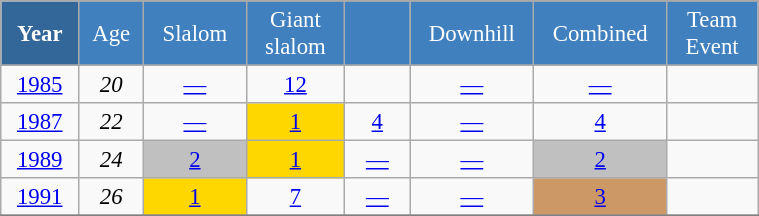<table class="wikitable" style="font-size:95%; text-align:center; border:grey solid 1px; border-collapse:collapse;" width="40%">
<tr style="background-color:#369; color:white;">
<td rowspan="2" colspan="1" width="4%"><strong>Year</strong></td>
</tr>
<tr style="background-color:#4180be; color:white;">
<td width="3%">Age</td>
<td width="5%">Slalom</td>
<td width="5%">Giant<br>slalom</td>
<td width="5%"></td>
<td width="5%">Downhill</td>
<td width="5%">Combined</td>
<td width="5%">Team Event</td>
</tr>
<tr style="background-color:#8CB2D8; color:white;">
</tr>
<tr>
<td><a href='#'>1985</a></td>
<td><em>20</em></td>
<td><a href='#'>—</a></td>
<td><a href='#'>12</a></td>
<td></td>
<td><a href='#'>—</a></td>
<td><a href='#'>—</a></td>
<td></td>
</tr>
<tr>
<td><a href='#'>1987</a></td>
<td><em>22</em></td>
<td><a href='#'>—</a></td>
<td style="background:gold;"><a href='#'>1</a></td>
<td><a href='#'>4</a></td>
<td><a href='#'>—</a></td>
<td><a href='#'>4</a></td>
<td></td>
</tr>
<tr>
<td><a href='#'>1989</a></td>
<td><em>24</em></td>
<td style="background:silver;"><a href='#'>2</a></td>
<td style="background:gold;"><a href='#'>1</a></td>
<td><a href='#'>—</a></td>
<td><a href='#'>—</a></td>
<td style="background:silver;"><a href='#'>2</a></td>
<td></td>
</tr>
<tr>
<td><a href='#'>1991</a></td>
<td><em>26</em></td>
<td style="background:gold "><a href='#'>1</a></td>
<td><a href='#'>7</a></td>
<td><a href='#'>—</a></td>
<td><a href='#'>—</a></td>
<td style="background:#c96;"><a href='#'>3</a></td>
<td></td>
</tr>
<tr>
</tr>
</table>
